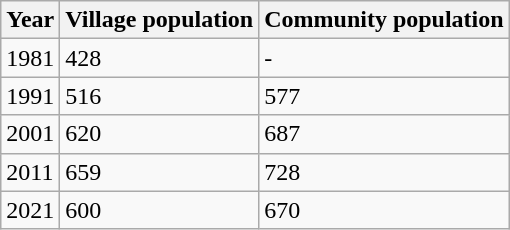<table class=wikitable>
<tr>
<th>Year</th>
<th>Village population</th>
<th>Community population</th>
</tr>
<tr>
<td>1981</td>
<td>428</td>
<td>-</td>
</tr>
<tr>
<td>1991</td>
<td>516</td>
<td>577</td>
</tr>
<tr>
<td>2001</td>
<td>620</td>
<td>687</td>
</tr>
<tr>
<td>2011</td>
<td>659</td>
<td>728</td>
</tr>
<tr>
<td>2021</td>
<td>600</td>
<td>670</td>
</tr>
</table>
